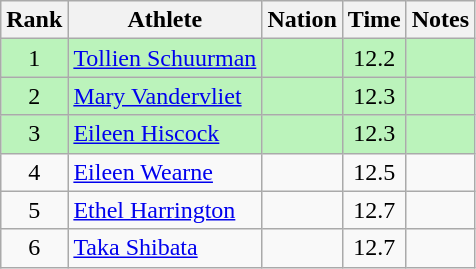<table class="wikitable sortable" style="text-align:center">
<tr>
<th>Rank</th>
<th>Athlete</th>
<th>Nation</th>
<th>Time</th>
<th>Notes</th>
</tr>
<tr bgcolor=bbf3bb>
<td>1</td>
<td align=left><a href='#'>Tollien Schuurman</a></td>
<td align=left></td>
<td>12.2</td>
<td></td>
</tr>
<tr bgcolor=bbf3bb>
<td>2</td>
<td align=left><a href='#'>Mary Vandervliet</a></td>
<td align=left></td>
<td>12.3</td>
<td></td>
</tr>
<tr bgcolor=bbf3bb>
<td>3</td>
<td align=left><a href='#'>Eileen Hiscock</a></td>
<td align=left></td>
<td>12.3</td>
<td></td>
</tr>
<tr>
<td>4</td>
<td align=left><a href='#'>Eileen Wearne</a></td>
<td align=left></td>
<td>12.5</td>
<td></td>
</tr>
<tr>
<td>5</td>
<td align=left><a href='#'>Ethel Harrington</a></td>
<td align=left></td>
<td>12.7</td>
<td></td>
</tr>
<tr>
<td>6</td>
<td align=left><a href='#'>Taka Shibata</a></td>
<td align=left></td>
<td>12.7</td>
<td></td>
</tr>
</table>
